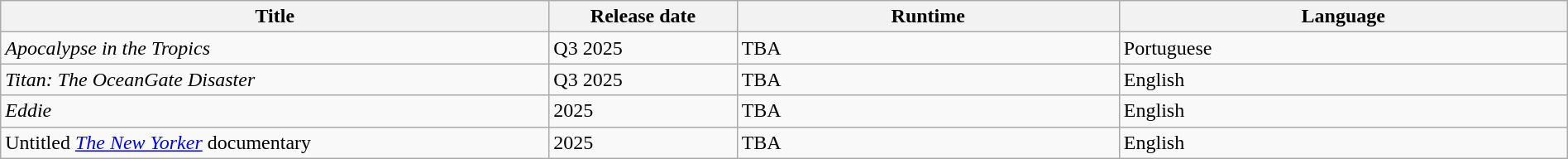<table class="wikitable sortable" style="width:100%;" id="documentaries_upcoming">
<tr>
<th style="width:35%;">Title</th>
<th scope="col" style="width:12%;">Release date</th>
<th>Runtime</th>
<th>Language</th>
</tr>
<tr>
<td><em>Apocalypse in the Tropics</em></td>
<td>Q3 2025</td>
<td>TBA</td>
<td>Portuguese</td>
</tr>
<tr>
<td><em>Titan: The OceanGate Disaster</em></td>
<td>Q3 2025</td>
<td>TBA</td>
<td>English</td>
</tr>
<tr>
<td><em>Eddie</em></td>
<td>2025</td>
<td>TBA</td>
<td>English</td>
</tr>
<tr>
<td>Untitled <em><a href='#'>The New Yorker</a></em> documentary</td>
<td>2025</td>
<td>TBA</td>
<td>English</td>
</tr>
</table>
